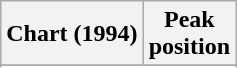<table class="wikitable sortable">
<tr>
<th align="left">Chart (1994)</th>
<th align="center">Peak<br>position</th>
</tr>
<tr>
</tr>
<tr>
</tr>
<tr>
</tr>
</table>
